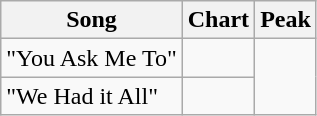<table class="wikitable">
<tr>
<th scope="col">Song</th>
<th scope="col">Chart</th>
<th scope="col">Peak</th>
</tr>
<tr>
<td>"You Ask Me To"</td>
<td></td>
</tr>
<tr>
<td>"We Had it All"</td>
<td></td>
</tr>
</table>
